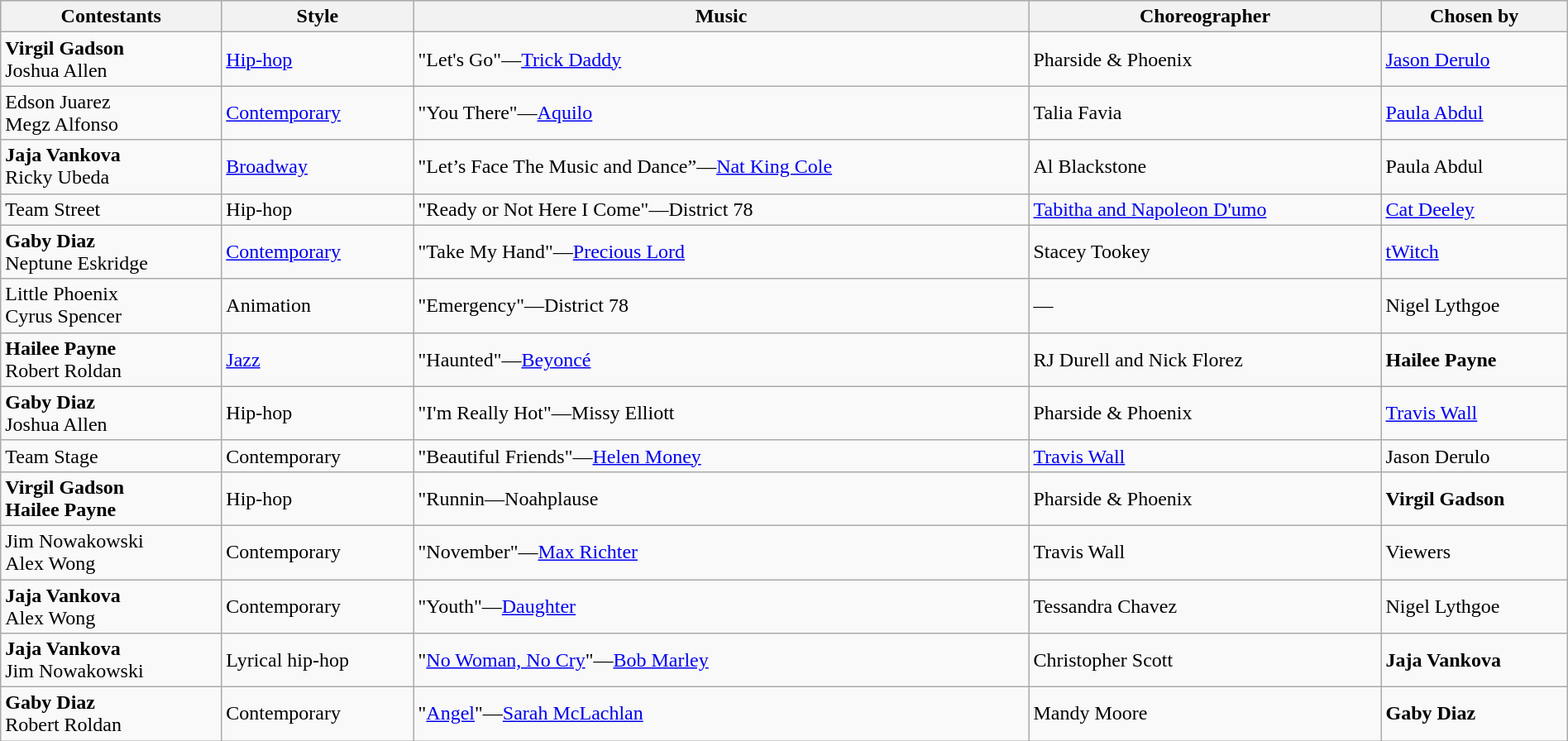<table class="wikitable" style="width:100%;">
<tr style="background:lightgrey; text-align:center;">
<th>Contestants</th>
<th>Style</th>
<th>Music</th>
<th>Choreographer</th>
<th>Chosen by</th>
</tr>
<tr>
<td><strong>Virgil Gadson</strong><br>Joshua Allen</td>
<td><a href='#'>Hip-hop</a></td>
<td>"Let's Go"—<a href='#'>Trick Daddy</a></td>
<td>Pharside & Phoenix</td>
<td><a href='#'>Jason Derulo</a></td>
</tr>
<tr>
<td>Edson Juarez<br>Megz Alfonso</td>
<td><a href='#'>Contemporary</a></td>
<td>"You There"—<a href='#'>Aquilo</a></td>
<td>Talia Favia</td>
<td><a href='#'>Paula Abdul</a></td>
</tr>
<tr>
<td><strong>Jaja Vankova</strong><br>Ricky Ubeda</td>
<td><a href='#'>Broadway</a></td>
<td>"Let’s Face The Music and Dance”—<a href='#'>Nat King Cole</a></td>
<td>Al Blackstone</td>
<td>Paula Abdul</td>
</tr>
<tr>
<td>Team Street</td>
<td>Hip-hop</td>
<td>"Ready or Not Here I Come"—District 78</td>
<td><a href='#'>Tabitha and Napoleon D'umo</a></td>
<td><a href='#'>Cat Deeley</a></td>
</tr>
<tr>
<td><strong>Gaby Diaz</strong><br>Neptune Eskridge</td>
<td><a href='#'>Contemporary</a></td>
<td>"Take My Hand"—<a href='#'>Precious Lord</a></td>
<td>Stacey Tookey</td>
<td><a href='#'>tWitch</a></td>
</tr>
<tr>
<td>Little Phoenix<br>Cyrus Spencer</td>
<td>Animation</td>
<td>"Emergency"—District 78</td>
<td>—</td>
<td>Nigel Lythgoe</td>
</tr>
<tr>
<td><strong>Hailee Payne</strong><br>Robert Roldan</td>
<td><a href='#'>Jazz</a></td>
<td>"Haunted"—<a href='#'>Beyoncé</a></td>
<td>RJ Durell and Nick Florez</td>
<td><strong>Hailee Payne</strong></td>
</tr>
<tr>
<td><strong>Gaby Diaz</strong><br>Joshua Allen</td>
<td>Hip-hop</td>
<td>"I'm Really Hot"—Missy Elliott</td>
<td>Pharside & Phoenix</td>
<td><a href='#'>Travis Wall</a></td>
</tr>
<tr>
<td>Team Stage</td>
<td>Contemporary</td>
<td>"Beautiful Friends"—<a href='#'>Helen Money</a></td>
<td><a href='#'>Travis Wall</a></td>
<td>Jason Derulo</td>
</tr>
<tr>
<td><strong>Virgil Gadson</strong><br><strong>Hailee Payne</strong></td>
<td>Hip-hop</td>
<td>"Runnin—Noahplause</td>
<td>Pharside & Phoenix</td>
<td><strong>Virgil Gadson</strong></td>
</tr>
<tr>
<td>Jim Nowakowski<br>Alex Wong</td>
<td>Contemporary</td>
<td>"November"—<a href='#'>Max Richter</a></td>
<td>Travis Wall</td>
<td>Viewers</td>
</tr>
<tr>
<td><strong>Jaja Vankova</strong><br>Alex Wong</td>
<td>Contemporary</td>
<td>"Youth"—<a href='#'>Daughter</a></td>
<td>Tessandra Chavez</td>
<td>Nigel Lythgoe</td>
</tr>
<tr>
<td><strong>Jaja Vankova</strong><br>Jim Nowakowski</td>
<td>Lyrical hip-hop</td>
<td>"<a href='#'>No Woman, No Cry</a>"—<a href='#'>Bob Marley</a></td>
<td>Christopher Scott</td>
<td><strong>Jaja Vankova</strong></td>
</tr>
<tr>
<td><strong>Gaby Diaz</strong><br>Robert Roldan</td>
<td>Contemporary</td>
<td>"<a href='#'>Angel</a>"—<a href='#'>Sarah McLachlan</a></td>
<td>Mandy Moore</td>
<td><strong>Gaby Diaz</strong></td>
</tr>
</table>
